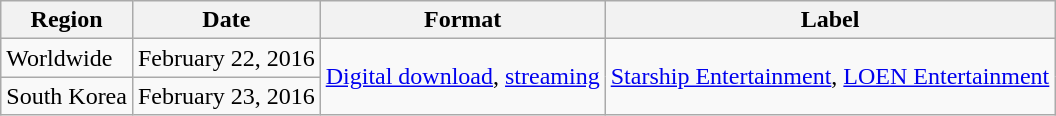<table class="wikitable">
<tr>
<th>Region</th>
<th>Date</th>
<th>Format</th>
<th>Label</th>
</tr>
<tr>
<td>Worldwide</td>
<td>February 22, 2016</td>
<td rowspan="2"><a href='#'>Digital download</a>, <a href='#'>streaming</a></td>
<td rowspan="2"><a href='#'>Starship Entertainment</a>, <a href='#'>LOEN Entertainment</a></td>
</tr>
<tr>
<td>South Korea</td>
<td>February 23, 2016</td>
</tr>
</table>
